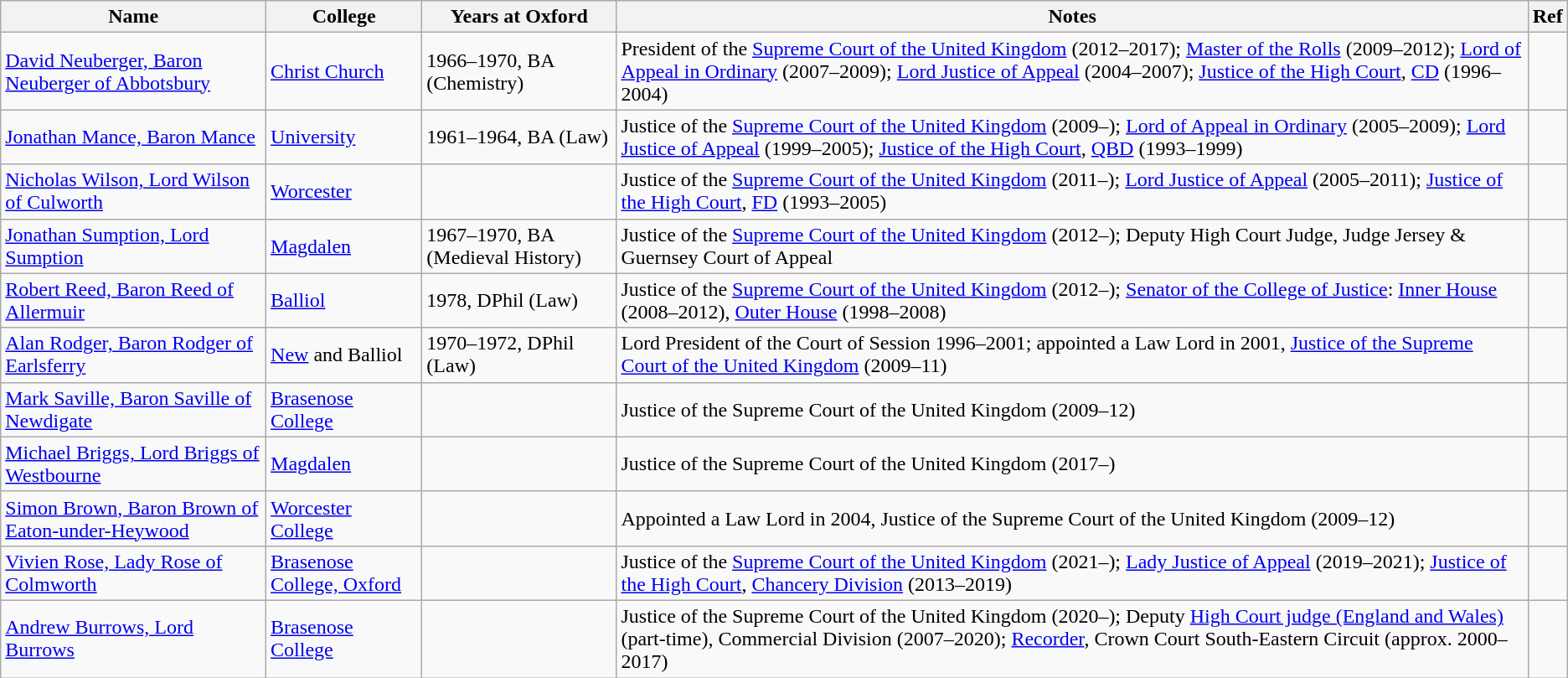<table class="wikitable sortable">
<tr>
<th>Name</th>
<th>College</th>
<th>Years at Oxford</th>
<th>Notes</th>
<th>Ref</th>
</tr>
<tr>
<td><a href='#'>David Neuberger, Baron Neuberger of Abbotsbury</a></td>
<td><a href='#'>Christ Church</a></td>
<td>1966–1970, BA (Chemistry) </td>
<td>President of the <a href='#'>Supreme Court of the United Kingdom</a> (2012–2017); <a href='#'>Master of the Rolls</a> (2009–2012); <a href='#'>Lord of Appeal in Ordinary</a> (2007–2009); <a href='#'>Lord Justice of Appeal</a> (2004–2007); <a href='#'>Justice of the High Court</a>, <a href='#'>CD</a> (1996–2004)</td>
<td></td>
</tr>
<tr>
<td><a href='#'>Jonathan Mance, Baron Mance</a></td>
<td><a href='#'>University</a></td>
<td>1961–1964, BA (Law) </td>
<td>Justice of the <a href='#'>Supreme Court of the United Kingdom</a> (2009–); <a href='#'>Lord of Appeal in Ordinary</a> (2005–2009); <a href='#'>Lord Justice of Appeal</a> (1999–2005); <a href='#'>Justice of the High Court</a>, <a href='#'>QBD</a> (1993–1999)</td>
<td></td>
</tr>
<tr>
<td><a href='#'>Nicholas Wilson, Lord Wilson of Culworth</a></td>
<td><a href='#'>Worcester</a></td>
<td></td>
<td>Justice of the <a href='#'>Supreme Court of the United Kingdom</a> (2011–); <a href='#'>Lord Justice of Appeal</a> (2005–2011); <a href='#'>Justice of the High Court</a>, <a href='#'>FD</a> (1993–2005)</td>
<td></td>
</tr>
<tr>
<td><a href='#'>Jonathan Sumption, Lord Sumption</a></td>
<td><a href='#'>Magdalen</a></td>
<td>1967–1970, BA (Medieval History)</td>
<td>Justice of the <a href='#'>Supreme Court of the United Kingdom</a> (2012–); Deputy High Court Judge, Judge Jersey & Guernsey Court of Appeal</td>
<td></td>
</tr>
<tr>
<td><a href='#'>Robert Reed, Baron Reed of Allermuir</a></td>
<td><a href='#'>Balliol</a></td>
<td>1978, DPhil (Law)</td>
<td>Justice of the <a href='#'>Supreme Court of the United Kingdom</a> (2012–); <a href='#'>Senator of the College of Justice</a>: <a href='#'>Inner House</a> (2008–2012), <a href='#'>Outer House</a> (1998–2008)</td>
<td></td>
</tr>
<tr>
<td><a href='#'>Alan Rodger, Baron Rodger of Earlsferry</a></td>
<td><a href='#'>New</a> and Balliol</td>
<td>1970–1972, DPhil (Law)</td>
<td>Lord President of the Court of Session 1996–2001; appointed a Law Lord in 2001, <a href='#'>Justice of the Supreme Court of the United Kingdom</a> (2009–11)</td>
<td></td>
</tr>
<tr>
<td><a href='#'>Mark Saville, Baron Saville of Newdigate</a></td>
<td><a href='#'>Brasenose College</a></td>
<td></td>
<td>Justice of the Supreme Court of the United Kingdom (2009–12)</td>
<td></td>
</tr>
<tr>
<td><a href='#'>Michael Briggs, Lord Briggs of Westbourne</a></td>
<td><a href='#'>Magdalen</a></td>
<td></td>
<td>Justice of the Supreme Court of the United Kingdom (2017–)</td>
</tr>
<tr>
<td><a href='#'>Simon Brown, Baron Brown of Eaton-under-Heywood</a></td>
<td><a href='#'>Worcester College</a></td>
<td></td>
<td>Appointed a Law Lord in 2004, Justice of the Supreme Court of the United Kingdom (2009–12)</td>
<td></td>
</tr>
<tr>
<td><a href='#'>Vivien Rose, Lady Rose of Colmworth</a></td>
<td><a href='#'>Brasenose College, Oxford</a></td>
<td></td>
<td>Justice of the <a href='#'>Supreme Court of the United Kingdom</a> (2021–); <a href='#'>Lady Justice of Appeal</a> (2019–2021); <a href='#'>Justice of the High Court</a>, <a href='#'>Chancery Division</a> (2013–2019)</td>
<td></td>
</tr>
<tr>
<td><a href='#'>Andrew Burrows, Lord Burrows</a></td>
<td><a href='#'>Brasenose College</a></td>
<td></td>
<td>Justice of the Supreme Court of the United Kingdom (2020–); Deputy <a href='#'>High Court judge (England and Wales)</a> (part-time), Commercial Division (2007–2020);  <a href='#'>Recorder</a>, Crown Court South-Eastern Circuit (approx. 2000–2017)</td>
<td></td>
</tr>
</table>
